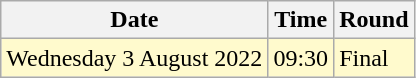<table class="wikitable">
<tr>
<th>Date</th>
<th>Time</th>
<th>Round</th>
</tr>
<tr>
<td style="background:lemonchiffon">Wednesday 3 August 2022</td>
<td style="background:lemonchiffon">09:30</td>
<td style="background:lemonchiffon">Final</td>
</tr>
</table>
